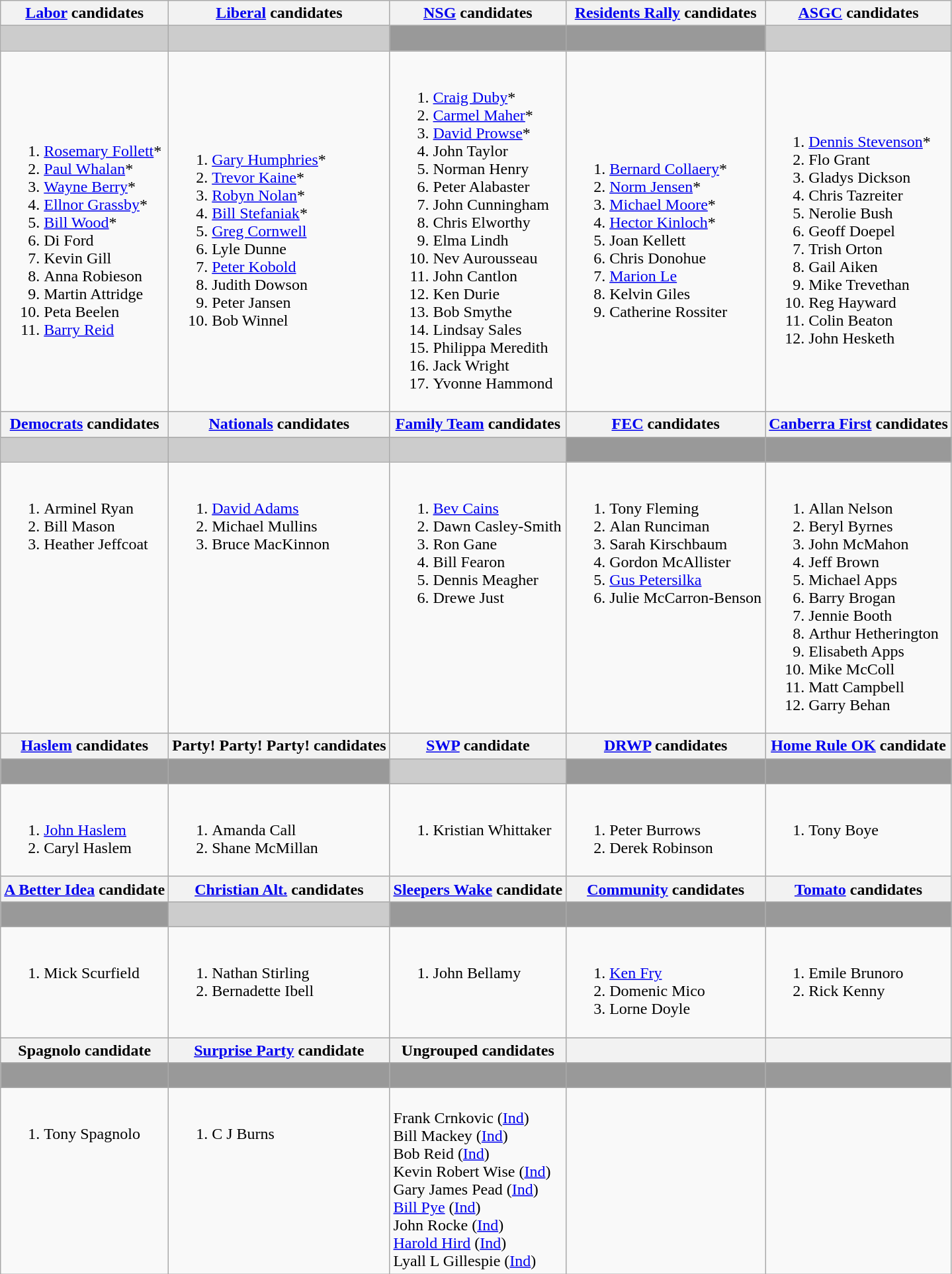<table class="wikitable">
<tr>
<th><a href='#'>Labor</a> candidates</th>
<th><a href='#'>Liberal</a> candidates</th>
<th><a href='#'>NSG</a> candidates</th>
<th><a href='#'>Residents Rally</a> candidates</th>
<th><a href='#'>ASGC</a> candidates</th>
</tr>
<tr bgcolor="#cccccc">
<td></td>
<td></td>
<td bgcolor="#999999"> </td>
<td bgcolor="#999999"> </td>
<td> </td>
</tr>
<tr>
<td><br><ol><li><a href='#'>Rosemary Follett</a>*</li><li><a href='#'>Paul Whalan</a>*</li><li><a href='#'>Wayne Berry</a>*</li><li><a href='#'>Ellnor Grassby</a>*</li><li><a href='#'>Bill Wood</a>*</li><li>Di Ford</li><li>Kevin Gill</li><li>Anna Robieson</li><li>Martin Attridge</li><li>Peta Beelen</li><li><a href='#'>Barry Reid</a></li></ol></td>
<td><br><ol><li><a href='#'>Gary Humphries</a>*</li><li><a href='#'>Trevor Kaine</a>*</li><li><a href='#'>Robyn Nolan</a>*</li><li><a href='#'>Bill Stefaniak</a>*</li><li><a href='#'>Greg Cornwell</a></li><li>Lyle Dunne</li><li><a href='#'>Peter Kobold</a></li><li>Judith Dowson</li><li>Peter Jansen</li><li>Bob Winnel</li></ol></td>
<td><br><ol><li><a href='#'>Craig Duby</a>*</li><li><a href='#'>Carmel Maher</a>*</li><li><a href='#'>David Prowse</a>*</li><li>John Taylor</li><li>Norman Henry</li><li>Peter Alabaster</li><li>John Cunningham</li><li>Chris Elworthy</li><li>Elma Lindh</li><li>Nev Aurousseau</li><li>John Cantlon</li><li>Ken Durie</li><li>Bob Smythe</li><li>Lindsay Sales</li><li>Philippa Meredith</li><li>Jack Wright</li><li>Yvonne Hammond</li></ol></td>
<td><br><ol><li><a href='#'>Bernard Collaery</a>*</li><li><a href='#'>Norm Jensen</a>*</li><li><a href='#'>Michael Moore</a>*</li><li><a href='#'>Hector Kinloch</a>*</li><li>Joan Kellett</li><li>Chris Donohue</li><li><a href='#'>Marion Le</a></li><li>Kelvin Giles</li><li>Catherine Rossiter</li></ol></td>
<td><br><ol><li><a href='#'>Dennis Stevenson</a>*</li><li>Flo Grant</li><li>Gladys Dickson</li><li>Chris Tazreiter</li><li>Nerolie Bush</li><li>Geoff Doepel</li><li>Trish Orton</li><li>Gail Aiken</li><li>Mike Trevethan</li><li>Reg Hayward</li><li>Colin Beaton</li><li>John Hesketh</li></ol></td>
</tr>
<tr bgcolor="#cccccc">
<th><a href='#'>Democrats</a> candidates</th>
<th><a href='#'>Nationals</a> candidates</th>
<th><a href='#'>Family Team</a> candidates</th>
<th><a href='#'>FEC</a> candidates</th>
<th><a href='#'>Canberra First</a> candidates</th>
</tr>
<tr bgcolor="#cccccc">
<td></td>
<td></td>
<td></td>
<td bgcolor="#999999"></td>
<td bgcolor="#999999"> </td>
</tr>
<tr>
<td valign=top><br><ol><li>Arminel Ryan</li><li>Bill Mason</li><li>Heather Jeffcoat</li></ol></td>
<td valign=top><br><ol><li><a href='#'>David Adams</a></li><li>Michael Mullins</li><li>Bruce MacKinnon</li></ol></td>
<td valign=top><br><ol><li><a href='#'>Bev Cains</a></li><li>Dawn Casley-Smith</li><li>Ron Gane</li><li>Bill Fearon</li><li>Dennis Meagher</li><li>Drewe Just</li></ol></td>
<td valign=top><br><ol><li>Tony Fleming</li><li>Alan Runciman</li><li>Sarah Kirschbaum</li><li>Gordon McAllister</li><li><a href='#'>Gus Petersilka</a></li><li>Julie McCarron-Benson</li></ol></td>
<td valign=top><br><ol><li>Allan Nelson</li><li>Beryl Byrnes</li><li>John McMahon</li><li>Jeff Brown</li><li>Michael Apps</li><li>Barry Brogan</li><li>Jennie Booth</li><li>Arthur Hetherington</li><li>Elisabeth Apps</li><li>Mike McColl</li><li>Matt Campbell</li><li>Garry Behan</li></ol></td>
</tr>
<tr bgcolor="#cccccc">
<th><a href='#'>Haslem</a> candidates</th>
<th>Party! Party! Party! candidates</th>
<th><a href='#'>SWP</a> candidate</th>
<th><a href='#'>DRWP</a> candidates</th>
<th><a href='#'>Home Rule OK</a> candidate</th>
</tr>
<tr bgcolor="#cccccc">
<td bgcolor="#999999"></td>
<td bgcolor="#999999"></td>
<td></td>
<td bgcolor="#999999"></td>
<td bgcolor="#999999"> </td>
</tr>
<tr>
<td valign=top><br><ol><li><a href='#'>John Haslem</a></li><li>Caryl Haslem</li></ol></td>
<td valign=top><br><ol><li>Amanda Call</li><li>Shane McMillan</li></ol></td>
<td valign=top><br><ol><li>Kristian Whittaker</li></ol></td>
<td valign=top><br><ol><li>Peter Burrows</li><li>Derek Robinson</li></ol></td>
<td valign=top><br><ol><li>Tony Boye</li></ol></td>
</tr>
<tr bgcolor="#cccccc">
<th><a href='#'>A Better Idea</a> candidate</th>
<th><a href='#'>Christian Alt.</a> candidates</th>
<th><a href='#'>Sleepers Wake</a> candidate</th>
<th><a href='#'>Community</a> candidates</th>
<th><a href='#'>Tomato</a> candidates</th>
</tr>
<tr bgcolor="#cccccc">
<td bgcolor="#999999"></td>
<td></td>
<td bgcolor="#999999"></td>
<td bgcolor="#999999"></td>
<td bgcolor="#999999"> </td>
</tr>
<tr>
<td valign=top><br><ol><li>Mick Scurfield</li></ol></td>
<td valign=top><br><ol><li>Nathan Stirling</li><li>Bernadette Ibell</li></ol></td>
<td valign=top><br><ol><li>John Bellamy</li></ol></td>
<td valign=top><br><ol><li><a href='#'>Ken Fry</a></li><li>Domenic Mico</li><li>Lorne Doyle</li></ol></td>
<td valign=top><br><ol><li>Emile Brunoro</li><li>Rick Kenny</li></ol></td>
</tr>
<tr bgcolor="#cccccc">
<th>Spagnolo candidate</th>
<th><a href='#'>Surprise Party</a> candidate</th>
<th>Ungrouped candidates</th>
<th></th>
<th></th>
</tr>
<tr bgcolor="#cccccc">
<td bgcolor="#999999"></td>
<td bgcolor="#999999"></td>
<td bgcolor="#999999"></td>
<td bgcolor="#999999"></td>
<td bgcolor="#999999"> </td>
</tr>
<tr>
<td valign=top><br><ol><li>Tony Spagnolo</li></ol></td>
<td valign=top><br><ol><li>C J Burns</li></ol></td>
<td valign=top><br>Frank Crnkovic (<a href='#'>Ind</a>) <br>
Bill Mackey (<a href='#'>Ind</a>) <br>
Bob Reid (<a href='#'>Ind</a>) <br>
Kevin Robert Wise (<a href='#'>Ind</a>) <br>
Gary James Pead (<a href='#'>Ind</a>) <br>
<a href='#'>Bill Pye</a> (<a href='#'>Ind</a>) <br>
John Rocke (<a href='#'>Ind</a>) <br>
<a href='#'>Harold Hird</a> (<a href='#'>Ind</a>) <br>
Lyall L Gillespie (<a href='#'>Ind</a>) <br></td>
<td valign=top></td>
<td valign=top></td>
</tr>
</table>
